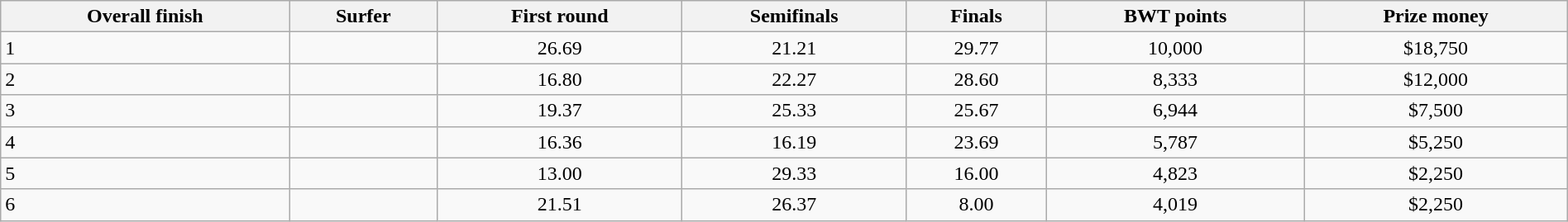<table class="wikitable" style="width:100%; text-align: center">
<tr>
<th>Overall finish</th>
<th>Surfer</th>
<th>First round</th>
<th>Semifinals</th>
<th>Finals</th>
<th>BWT points</th>
<th>Prize money</th>
</tr>
<tr>
<td align=left>1</td>
<td align=left></td>
<td align=center>26.69</td>
<td align=center>21.21</td>
<td align=center>29.77</td>
<td>10,000</td>
<td>$18,750</td>
</tr>
<tr>
<td align=left>2</td>
<td align=left></td>
<td align=center>16.80</td>
<td align=center>22.27</td>
<td align=center>28.60</td>
<td>8,333</td>
<td>$12,000</td>
</tr>
<tr>
<td align=left>3</td>
<td align=left></td>
<td align=center>19.37</td>
<td align=center>25.33</td>
<td align=center>25.67</td>
<td>6,944</td>
<td>$7,500</td>
</tr>
<tr>
<td align=left>4</td>
<td align=left></td>
<td align=center>16.36</td>
<td align=center>16.19</td>
<td align=center>23.69</td>
<td>5,787</td>
<td>$5,250</td>
</tr>
<tr>
<td align=left>5</td>
<td align=left></td>
<td align=center>13.00</td>
<td align=center>29.33</td>
<td align=center>16.00</td>
<td>4,823</td>
<td>$2,250</td>
</tr>
<tr>
<td align=left>6</td>
<td align=left></td>
<td align=center>21.51</td>
<td align=center>26.37</td>
<td align=center>8.00</td>
<td>4,019</td>
<td>$2,250</td>
</tr>
</table>
